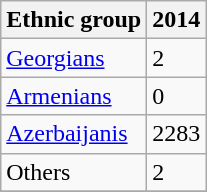<table class="wikitable">
<tr>
<th>Ethnic group</th>
<th>2014</th>
</tr>
<tr>
<td><a href='#'>Georgians</a></td>
<td>2</td>
</tr>
<tr>
<td><a href='#'>Armenians</a></td>
<td>0</td>
</tr>
<tr>
<td><a href='#'>Azerbaijanis</a></td>
<td>2283</td>
</tr>
<tr>
<td>Others</td>
<td>2</td>
</tr>
<tr>
</tr>
</table>
